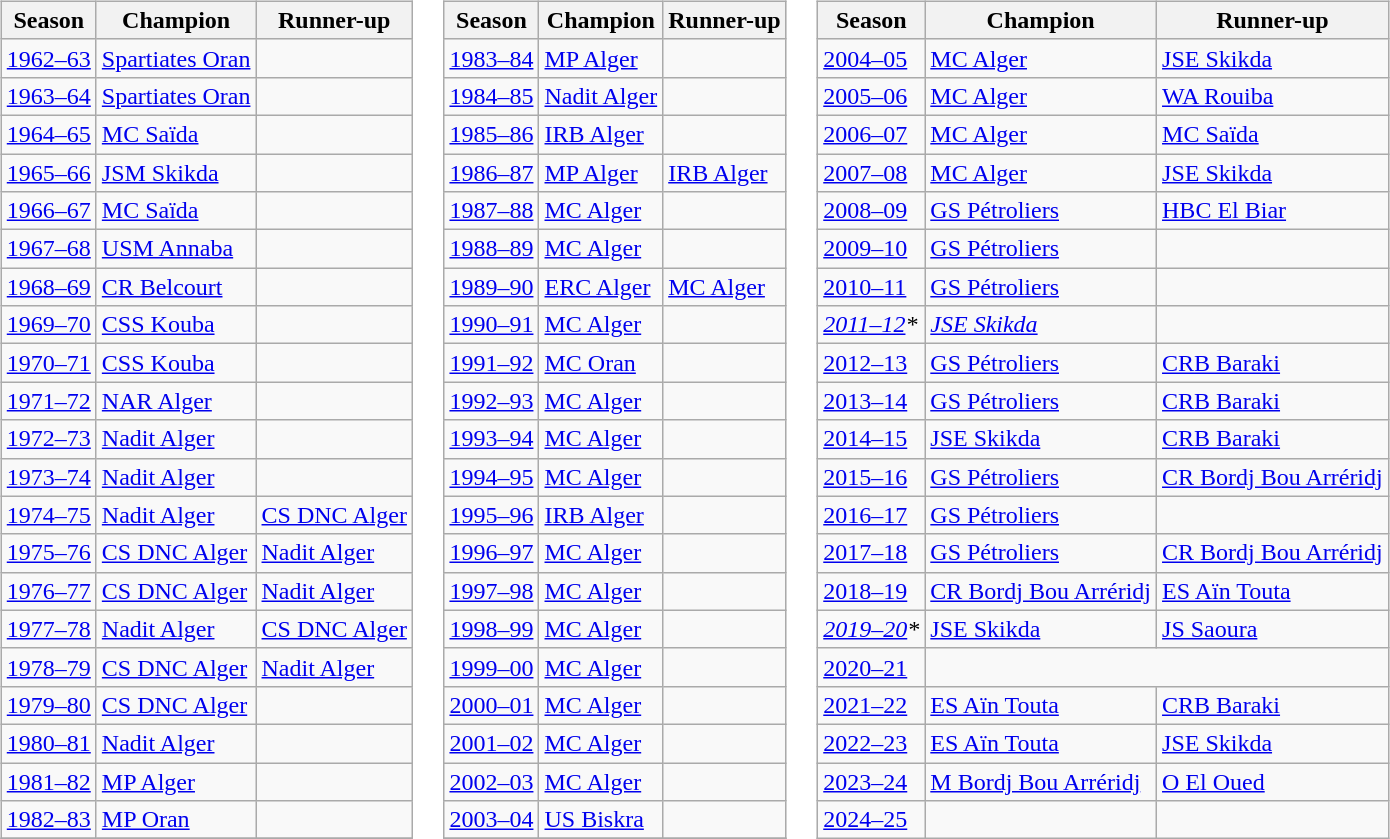<table>
<tr>
<td valign="top"><br><table class="wikitable">
<tr>
<th>Season</th>
<th>Champion</th>
<th>Runner-up</th>
</tr>
<tr>
<td><a href='#'>1962–63</a></td>
<td><a href='#'>Spartiates Oran</a></td>
<td></td>
</tr>
<tr>
<td><a href='#'>1963–64</a></td>
<td><a href='#'>Spartiates Oran</a></td>
<td></td>
</tr>
<tr>
<td><a href='#'>1964–65</a></td>
<td><a href='#'>MC Saïda</a></td>
<td></td>
</tr>
<tr>
<td><a href='#'>1965–66</a></td>
<td><a href='#'>JSM Skikda</a></td>
<td></td>
</tr>
<tr>
<td><a href='#'>1966–67</a></td>
<td><a href='#'>MC Saïda</a></td>
<td></td>
</tr>
<tr>
<td><a href='#'>1967–68</a></td>
<td><a href='#'>USM Annaba</a></td>
<td></td>
</tr>
<tr>
<td><a href='#'>1968–69</a></td>
<td><a href='#'>CR Belcourt</a></td>
<td></td>
</tr>
<tr>
<td><a href='#'>1969–70</a></td>
<td><a href='#'>CSS Kouba</a></td>
<td></td>
</tr>
<tr>
<td><a href='#'>1970–71</a></td>
<td><a href='#'>CSS Kouba</a></td>
<td></td>
</tr>
<tr>
<td><a href='#'>1971–72</a></td>
<td><a href='#'>NAR Alger</a></td>
<td></td>
</tr>
<tr>
<td><a href='#'>1972–73</a></td>
<td><a href='#'>Nadit Alger</a></td>
<td></td>
</tr>
<tr>
<td><a href='#'>1973–74</a></td>
<td><a href='#'>Nadit Alger</a></td>
<td></td>
</tr>
<tr>
<td><a href='#'>1974–75</a></td>
<td><a href='#'>Nadit Alger</a></td>
<td><a href='#'>CS DNC Alger</a></td>
</tr>
<tr>
<td><a href='#'>1975–76</a></td>
<td><a href='#'>CS DNC Alger</a></td>
<td><a href='#'>Nadit Alger</a></td>
</tr>
<tr>
<td><a href='#'>1976–77</a></td>
<td><a href='#'>CS DNC Alger</a></td>
<td><a href='#'>Nadit Alger</a></td>
</tr>
<tr>
<td><a href='#'>1977–78</a></td>
<td><a href='#'>Nadit Alger</a></td>
<td><a href='#'>CS DNC Alger</a></td>
</tr>
<tr>
<td><a href='#'>1978–79</a></td>
<td><a href='#'>CS DNC Alger</a></td>
<td><a href='#'>Nadit Alger</a></td>
</tr>
<tr>
<td><a href='#'>1979–80</a></td>
<td><a href='#'>CS DNC Alger</a></td>
<td></td>
</tr>
<tr>
<td><a href='#'>1980–81</a></td>
<td><a href='#'>Nadit Alger</a></td>
<td></td>
</tr>
<tr>
<td><a href='#'>1981–82</a></td>
<td><a href='#'>MP Alger</a></td>
<td></td>
</tr>
<tr>
<td><a href='#'>1982–83</a></td>
<td><a href='#'>MP Oran</a></td>
<td></td>
</tr>
<tr>
</tr>
</table>
</td>
<td valign="top"><br><table class="wikitable">
<tr>
<th>Season</th>
<th>Champion</th>
<th>Runner-up</th>
</tr>
<tr>
<td><a href='#'>1983–84</a></td>
<td><a href='#'>MP Alger</a></td>
<td></td>
</tr>
<tr>
<td><a href='#'>1984–85</a></td>
<td><a href='#'>Nadit Alger</a></td>
<td></td>
</tr>
<tr>
<td><a href='#'>1985–86</a></td>
<td><a href='#'>IRB Alger</a></td>
<td></td>
</tr>
<tr>
<td><a href='#'>1986–87</a></td>
<td><a href='#'>MP Alger</a></td>
<td><a href='#'>IRB Alger</a></td>
</tr>
<tr>
<td><a href='#'>1987–88</a></td>
<td><a href='#'>MC Alger</a></td>
<td></td>
</tr>
<tr>
<td><a href='#'>1988–89</a></td>
<td><a href='#'>MC Alger</a></td>
<td></td>
</tr>
<tr>
<td><a href='#'>1989–90</a></td>
<td><a href='#'>ERC Alger</a></td>
<td><a href='#'>MC Alger</a></td>
</tr>
<tr>
<td><a href='#'>1990–91</a></td>
<td><a href='#'>MC Alger</a></td>
<td></td>
</tr>
<tr>
<td><a href='#'>1991–92</a></td>
<td><a href='#'>MC Oran</a></td>
<td></td>
</tr>
<tr>
<td><a href='#'>1992–93</a></td>
<td><a href='#'>MC Alger</a></td>
<td></td>
</tr>
<tr>
<td><a href='#'>1993–94</a></td>
<td><a href='#'>MC Alger</a></td>
<td></td>
</tr>
<tr>
<td><a href='#'>1994–95</a></td>
<td><a href='#'>MC Alger</a></td>
<td></td>
</tr>
<tr>
<td><a href='#'>1995–96</a></td>
<td><a href='#'>IRB Alger</a></td>
<td></td>
</tr>
<tr>
<td><a href='#'>1996–97</a></td>
<td><a href='#'>MC Alger</a></td>
<td></td>
</tr>
<tr>
<td><a href='#'>1997–98</a></td>
<td><a href='#'>MC Alger</a></td>
<td></td>
</tr>
<tr>
<td><a href='#'>1998–99</a></td>
<td><a href='#'>MC Alger</a></td>
<td></td>
</tr>
<tr>
<td><a href='#'>1999–00</a></td>
<td><a href='#'>MC Alger</a></td>
<td></td>
</tr>
<tr>
<td><a href='#'>2000–01</a></td>
<td><a href='#'>MC Alger</a></td>
<td></td>
</tr>
<tr>
<td><a href='#'>2001–02</a></td>
<td><a href='#'>MC Alger</a></td>
<td></td>
</tr>
<tr>
<td><a href='#'>2002–03</a></td>
<td><a href='#'>MC Alger</a></td>
<td></td>
</tr>
<tr>
<td><a href='#'>2003–04</a></td>
<td><a href='#'>US Biskra</a></td>
<td></td>
</tr>
<tr>
</tr>
</table>
</td>
<td valign="top"><br><table class="wikitable">
<tr>
<th>Season</th>
<th>Champion</th>
<th>Runner-up</th>
</tr>
<tr>
<td><a href='#'>2004–05</a></td>
<td><a href='#'>MC Alger</a></td>
<td><a href='#'>JSE Skikda</a></td>
</tr>
<tr>
<td><a href='#'>2005–06</a></td>
<td><a href='#'>MC Alger</a></td>
<td><a href='#'>WA Rouiba</a></td>
</tr>
<tr>
<td><a href='#'>2006–07</a></td>
<td><a href='#'>MC Alger</a></td>
<td><a href='#'>MC Saïda</a></td>
</tr>
<tr>
<td><a href='#'>2007–08</a></td>
<td><a href='#'>MC Alger</a></td>
<td><a href='#'>JSE Skikda</a></td>
</tr>
<tr>
<td><a href='#'>2008–09</a></td>
<td><a href='#'>GS Pétroliers</a></td>
<td><a href='#'>HBC El Biar</a></td>
</tr>
<tr>
<td><a href='#'>2009–10</a></td>
<td><a href='#'>GS Pétroliers</a></td>
<td></td>
</tr>
<tr>
<td><a href='#'>2010–11</a></td>
<td><a href='#'>GS Pétroliers</a></td>
<td></td>
</tr>
<tr>
<td><em><a href='#'>2011–12</a>*</em></td>
<td><em><a href='#'>JSE Skikda</a></em></td>
<td></td>
</tr>
<tr>
<td><a href='#'>2012–13</a></td>
<td><a href='#'>GS Pétroliers</a></td>
<td><a href='#'>CRB Baraki</a></td>
</tr>
<tr>
<td><a href='#'>2013–14</a></td>
<td><a href='#'>GS Pétroliers</a></td>
<td><a href='#'>CRB Baraki</a></td>
</tr>
<tr>
<td><a href='#'>2014–15</a></td>
<td><a href='#'>JSE Skikda</a></td>
<td><a href='#'>CRB Baraki</a></td>
</tr>
<tr>
<td><a href='#'>2015–16</a></td>
<td><a href='#'>GS Pétroliers</a></td>
<td><a href='#'>CR Bordj Bou Arréridj</a></td>
</tr>
<tr>
<td><a href='#'>2016–17</a></td>
<td><a href='#'>GS Pétroliers</a></td>
<td></td>
</tr>
<tr>
<td><a href='#'>2017–18</a></td>
<td><a href='#'>GS Pétroliers</a></td>
<td><a href='#'>CR Bordj Bou Arréridj</a></td>
</tr>
<tr>
<td><a href='#'>2018–19</a></td>
<td><a href='#'>CR Bordj Bou Arréridj</a></td>
<td><a href='#'>ES Aïn Touta</a></td>
</tr>
<tr>
<td><em><a href='#'>2019–20</a>*</em></td>
<td><a href='#'>JSE Skikda</a></td>
<td><a href='#'>JS Saoura</a></td>
</tr>
<tr>
<td><a href='#'>2020–21</a></td>
<td align=center colspan=2><em></em></td>
</tr>
<tr>
<td><a href='#'>2021–22</a></td>
<td><a href='#'>ES Aïn Touta</a></td>
<td><a href='#'>CRB Baraki</a></td>
</tr>
<tr>
<td><a href='#'>2022–23</a></td>
<td><a href='#'>ES Aïn Touta</a></td>
<td><a href='#'>JSE Skikda</a></td>
</tr>
<tr>
<td><a href='#'>2023–24</a></td>
<td><a href='#'>M Bordj Bou Arréridj</a></td>
<td><a href='#'>O El Oued</a></td>
</tr>
<tr>
<td><a href='#'>2024–25</a></td>
<td></td>
<td></td>
</tr>
</table>
</td>
</tr>
</table>
